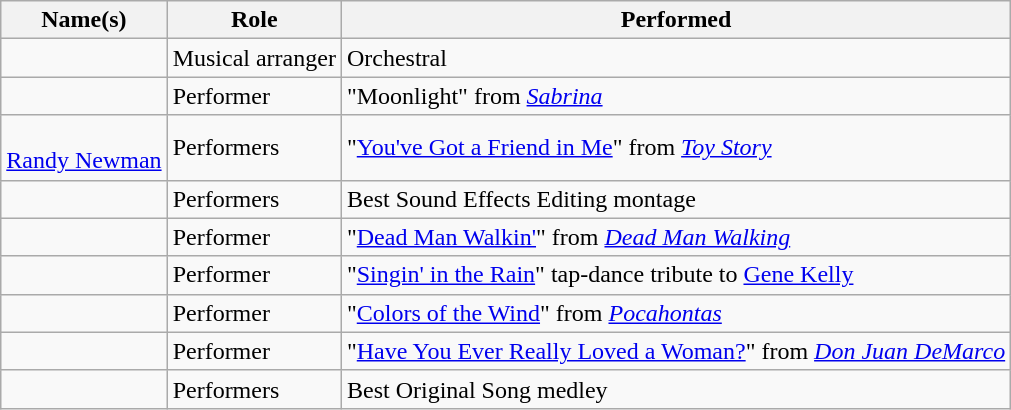<table class="wikitable sortable">
<tr>
<th>Name(s)</th>
<th>Role</th>
<th>Performed</th>
</tr>
<tr>
<td></td>
<td>Musical arranger</td>
<td>Orchestral</td>
</tr>
<tr>
<td></td>
<td>Performer</td>
<td>"Moonlight" from <em><a href='#'>Sabrina</a></em></td>
</tr>
<tr>
<td><br><a href='#'>Randy Newman</a></td>
<td>Performers</td>
<td>"<a href='#'>You've Got a Friend in Me</a>" from <em><a href='#'>Toy Story</a></em></td>
</tr>
<tr>
<td></td>
<td>Performers</td>
<td>Best Sound Effects Editing montage</td>
</tr>
<tr>
<td></td>
<td>Performer</td>
<td>"<a href='#'>Dead Man Walkin'</a>" from <em><a href='#'>Dead Man Walking</a></em></td>
</tr>
<tr>
<td></td>
<td>Performer</td>
<td>"<a href='#'>Singin' in the Rain</a>" tap-dance tribute to <a href='#'>Gene Kelly</a></td>
</tr>
<tr>
<td></td>
<td>Performer</td>
<td>"<a href='#'>Colors of the Wind</a>" from <em><a href='#'>Pocahontas</a></em></td>
</tr>
<tr>
<td></td>
<td>Performer</td>
<td>"<a href='#'>Have You Ever Really Loved a Woman?</a>" from <em><a href='#'>Don Juan DeMarco</a></em></td>
</tr>
<tr>
<td></td>
<td>Performers</td>
<td>Best Original Song medley</td>
</tr>
</table>
